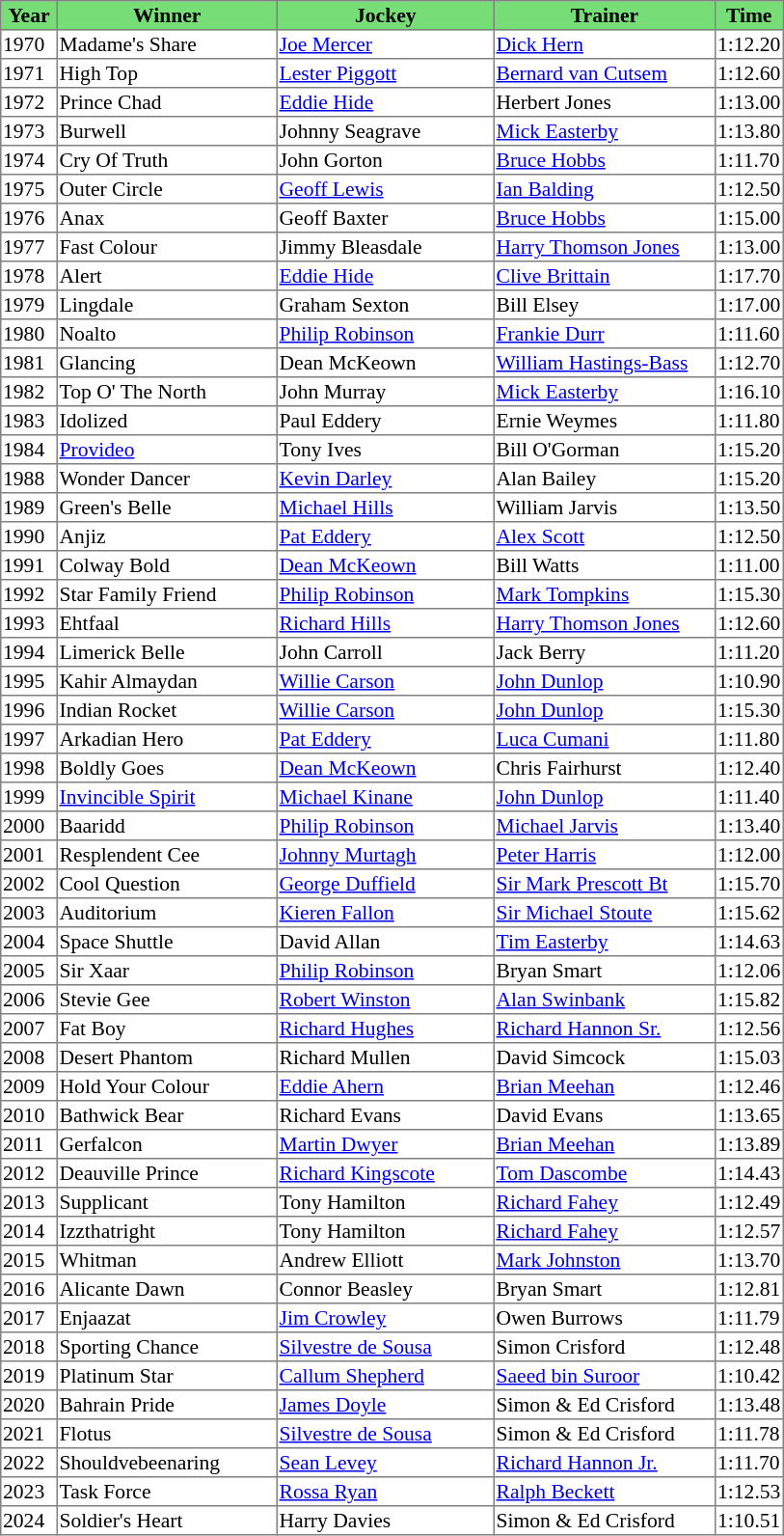<table class = "sortable" | border="1" style="border-collapse: collapse; font-size:90%">
<tr bgcolor="#77dd77" align="center">
<th style="width:36px;">Year</th>
<th style="width:149px;">Winner</th>
<th style="width:147px;">Jockey</th>
<th style="width:150px;">Trainer</th>
<th>Time</th>
</tr>
<tr>
<td>1970</td>
<td>Madame's Share</td>
<td><a href='#'>Joe Mercer</a></td>
<td><a href='#'>Dick Hern</a></td>
<td>1:12.20</td>
</tr>
<tr>
<td>1971</td>
<td>High Top</td>
<td><a href='#'>Lester Piggott</a></td>
<td><a href='#'>Bernard van Cutsem</a></td>
<td>1:12.60</td>
</tr>
<tr>
<td>1972</td>
<td>Prince Chad</td>
<td><a href='#'>Eddie Hide</a></td>
<td>Herbert Jones</td>
<td>1:13.00</td>
</tr>
<tr>
<td>1973</td>
<td>Burwell</td>
<td>Johnny Seagrave</td>
<td><a href='#'>Mick Easterby</a></td>
<td>1:13.80</td>
</tr>
<tr>
<td>1974</td>
<td>Cry Of Truth</td>
<td>John Gorton</td>
<td><a href='#'>Bruce Hobbs</a></td>
<td>1:11.70</td>
</tr>
<tr>
<td>1975</td>
<td>Outer Circle</td>
<td><a href='#'>Geoff Lewis</a></td>
<td><a href='#'>Ian Balding</a></td>
<td>1:12.50</td>
</tr>
<tr>
<td>1976</td>
<td>Anax</td>
<td>Geoff Baxter</td>
<td><a href='#'>Bruce Hobbs</a></td>
<td>1:15.00</td>
</tr>
<tr>
<td>1977</td>
<td>Fast Colour</td>
<td>Jimmy Bleasdale</td>
<td><a href='#'>Harry Thomson Jones</a></td>
<td>1:13.00</td>
</tr>
<tr>
<td>1978</td>
<td>Alert</td>
<td><a href='#'>Eddie Hide</a></td>
<td><a href='#'>Clive Brittain</a></td>
<td>1:17.70</td>
</tr>
<tr>
<td>1979</td>
<td>Lingdale</td>
<td>Graham Sexton</td>
<td>Bill Elsey</td>
<td>1:17.00</td>
</tr>
<tr>
<td>1980</td>
<td>Noalto</td>
<td><a href='#'>Philip Robinson</a></td>
<td><a href='#'>Frankie Durr</a></td>
<td>1:11.60</td>
</tr>
<tr>
<td>1981</td>
<td>Glancing</td>
<td>Dean McKeown</td>
<td><a href='#'>William Hastings-Bass</a></td>
<td>1:12.70</td>
</tr>
<tr>
<td>1982</td>
<td>Top O' The North</td>
<td>John Murray</td>
<td><a href='#'>Mick Easterby</a></td>
<td>1:16.10</td>
</tr>
<tr>
<td>1983</td>
<td>Idolized</td>
<td>Paul Eddery</td>
<td>Ernie Weymes</td>
<td>1:11.80</td>
</tr>
<tr>
<td>1984</td>
<td><a href='#'>Provideo</a></td>
<td>Tony Ives</td>
<td>Bill O'Gorman</td>
<td>1:15.20</td>
</tr>
<tr>
<td>1988</td>
<td>Wonder Dancer</td>
<td><a href='#'>Kevin Darley</a></td>
<td>Alan Bailey</td>
<td>1:15.20</td>
</tr>
<tr>
<td>1989</td>
<td>Green's Belle</td>
<td><a href='#'>Michael Hills</a></td>
<td>William Jarvis</td>
<td>1:13.50</td>
</tr>
<tr>
<td>1990</td>
<td>Anjiz</td>
<td><a href='#'>Pat Eddery</a></td>
<td><a href='#'>Alex Scott</a></td>
<td>1:12.50</td>
</tr>
<tr>
<td>1991</td>
<td>Colway Bold</td>
<td><a href='#'>Dean McKeown</a></td>
<td>Bill Watts</td>
<td>1:11.00</td>
</tr>
<tr>
<td>1992</td>
<td>Star Family Friend</td>
<td><a href='#'>Philip Robinson</a></td>
<td><a href='#'>Mark Tompkins</a></td>
<td>1:15.30</td>
</tr>
<tr>
<td>1993</td>
<td>Ehtfaal</td>
<td><a href='#'>Richard Hills</a></td>
<td><a href='#'>Harry Thomson Jones</a></td>
<td>1:12.60</td>
</tr>
<tr>
<td>1994</td>
<td>Limerick Belle</td>
<td>John Carroll</td>
<td>Jack Berry</td>
<td>1:11.20</td>
</tr>
<tr>
<td>1995</td>
<td>Kahir Almaydan</td>
<td><a href='#'>Willie Carson</a></td>
<td><a href='#'>John Dunlop</a></td>
<td>1:10.90</td>
</tr>
<tr>
<td>1996</td>
<td>Indian Rocket</td>
<td><a href='#'>Willie Carson</a></td>
<td><a href='#'>John Dunlop</a></td>
<td>1:15.30</td>
</tr>
<tr>
<td>1997</td>
<td>Arkadian Hero</td>
<td><a href='#'>Pat Eddery</a></td>
<td><a href='#'>Luca Cumani</a></td>
<td>1:11.80</td>
</tr>
<tr>
<td>1998</td>
<td>Boldly Goes</td>
<td><a href='#'>Dean McKeown</a></td>
<td>Chris Fairhurst</td>
<td>1:12.40</td>
</tr>
<tr>
<td>1999</td>
<td><a href='#'>Invincible Spirit</a></td>
<td><a href='#'>Michael Kinane</a></td>
<td><a href='#'>John Dunlop</a></td>
<td>1:11.40</td>
</tr>
<tr>
<td>2000</td>
<td>Baaridd</td>
<td><a href='#'>Philip Robinson</a></td>
<td><a href='#'>Michael Jarvis</a></td>
<td>1:13.40</td>
</tr>
<tr>
<td>2001</td>
<td>Resplendent Cee</td>
<td><a href='#'>Johnny Murtagh</a></td>
<td><a href='#'>Peter Harris</a></td>
<td>1:12.00</td>
</tr>
<tr>
<td>2002</td>
<td>Cool Question</td>
<td><a href='#'>George Duffield</a></td>
<td><a href='#'>Sir Mark Prescott Bt</a></td>
<td>1:15.70</td>
</tr>
<tr>
<td>2003</td>
<td>Auditorium</td>
<td><a href='#'>Kieren Fallon</a></td>
<td><a href='#'>Sir Michael Stoute</a></td>
<td>1:15.62</td>
</tr>
<tr>
<td>2004</td>
<td>Space Shuttle</td>
<td>David Allan</td>
<td><a href='#'>Tim Easterby</a></td>
<td>1:14.63</td>
</tr>
<tr>
<td>2005</td>
<td>Sir Xaar</td>
<td><a href='#'>Philip Robinson</a></td>
<td>Bryan Smart</td>
<td>1:12.06</td>
</tr>
<tr>
<td>2006</td>
<td>Stevie Gee</td>
<td><a href='#'>Robert Winston</a></td>
<td><a href='#'>Alan Swinbank</a></td>
<td>1:15.82</td>
</tr>
<tr>
<td>2007</td>
<td>Fat Boy</td>
<td><a href='#'>Richard Hughes</a></td>
<td><a href='#'>Richard Hannon Sr.</a></td>
<td>1:12.56</td>
</tr>
<tr>
<td>2008</td>
<td>Desert Phantom</td>
<td>Richard Mullen</td>
<td>David Simcock</td>
<td>1:15.03</td>
</tr>
<tr>
<td>2009</td>
<td>Hold Your Colour</td>
<td><a href='#'>Eddie Ahern</a></td>
<td><a href='#'>Brian Meehan</a></td>
<td>1:12.46</td>
</tr>
<tr>
<td>2010</td>
<td>Bathwick Bear</td>
<td>Richard Evans</td>
<td>David Evans</td>
<td>1:13.65</td>
</tr>
<tr>
<td>2011</td>
<td>Gerfalcon</td>
<td><a href='#'>Martin Dwyer</a></td>
<td><a href='#'>Brian Meehan</a></td>
<td>1:13.89</td>
</tr>
<tr>
<td>2012</td>
<td>Deauville Prince</td>
<td><a href='#'>Richard Kingscote</a></td>
<td><a href='#'>Tom Dascombe</a></td>
<td>1:14.43</td>
</tr>
<tr>
<td>2013</td>
<td>Supplicant</td>
<td>Tony Hamilton</td>
<td><a href='#'>Richard Fahey</a></td>
<td>1:12.49</td>
</tr>
<tr>
<td>2014</td>
<td>Izzthatright</td>
<td>Tony Hamilton</td>
<td><a href='#'>Richard Fahey</a></td>
<td>1:12.57</td>
</tr>
<tr>
<td>2015</td>
<td>Whitman</td>
<td>Andrew Elliott</td>
<td><a href='#'>Mark Johnston</a></td>
<td>1:13.70</td>
</tr>
<tr>
<td>2016</td>
<td>Alicante Dawn</td>
<td>Connor Beasley</td>
<td>Bryan Smart</td>
<td>1:12.81</td>
</tr>
<tr>
<td>2017</td>
<td>Enjaazat</td>
<td><a href='#'>Jim Crowley</a></td>
<td>Owen Burrows</td>
<td>1:11.79</td>
</tr>
<tr>
<td>2018</td>
<td>Sporting Chance</td>
<td><a href='#'>Silvestre de Sousa</a></td>
<td>Simon Crisford</td>
<td>1:12.48</td>
</tr>
<tr>
<td>2019</td>
<td>Platinum Star</td>
<td><a href='#'>Callum Shepherd</a></td>
<td><a href='#'>Saeed bin Suroor</a></td>
<td>1:10.42</td>
</tr>
<tr>
<td>2020</td>
<td>Bahrain Pride</td>
<td><a href='#'>James Doyle</a></td>
<td>Simon & Ed Crisford</td>
<td>1:13.48</td>
</tr>
<tr>
<td>2021</td>
<td>Flotus</td>
<td><a href='#'>Silvestre de Sousa</a></td>
<td>Simon & Ed Crisford</td>
<td>1:11.78</td>
</tr>
<tr>
<td>2022</td>
<td>Shouldvebeenaring</td>
<td><a href='#'>Sean Levey</a></td>
<td><a href='#'>Richard Hannon Jr.</a></td>
<td>1:11.70</td>
</tr>
<tr>
<td>2023</td>
<td>Task Force</td>
<td><a href='#'>Rossa Ryan</a></td>
<td><a href='#'>Ralph Beckett</a></td>
<td>1:12.53</td>
</tr>
<tr>
<td>2024</td>
<td>Soldier's Heart</td>
<td>Harry Davies</td>
<td>Simon & Ed Crisford</td>
<td>1:10.51</td>
</tr>
</table>
